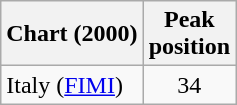<table class="wikitable">
<tr>
<th>Chart (2000)</th>
<th>Peak<br>position</th>
</tr>
<tr>
<td>Italy (<a href='#'>FIMI</a>)</td>
<td align="center">34</td>
</tr>
</table>
